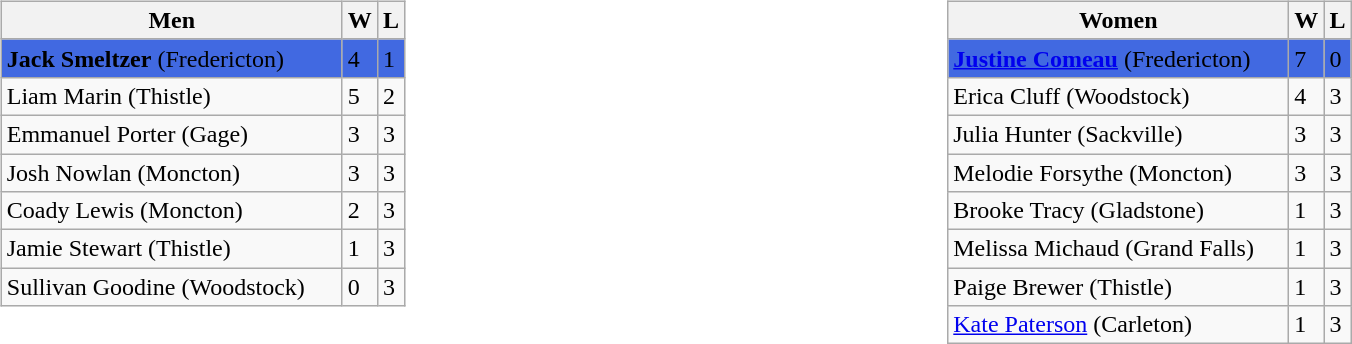<table>
<tr>
<td valign=top width=20%><br><table class=wikitable>
<tr>
<th width=220>Men</th>
<th>W</th>
<th>L</th>
</tr>
<tr bgcolor=#4169E1>
<td><strong>Jack Smeltzer</strong> (Fredericton)</td>
<td>4</td>
<td>1</td>
</tr>
<tr>
<td>Liam Marin (Thistle)</td>
<td>5</td>
<td>2</td>
</tr>
<tr>
<td>Emmanuel Porter (Gage)</td>
<td>3</td>
<td>3</td>
</tr>
<tr>
<td>Josh Nowlan (Moncton)</td>
<td>3</td>
<td>3</td>
</tr>
<tr>
<td>Coady Lewis (Moncton)</td>
<td>2</td>
<td>3</td>
</tr>
<tr>
<td>Jamie Stewart (Thistle)</td>
<td>1</td>
<td>3</td>
</tr>
<tr>
<td>Sullivan Goodine (Woodstock)</td>
<td>0</td>
<td>3</td>
</tr>
</table>
</td>
<td valign=top width=20%><br><table class=wikitable>
<tr>
<th width=220>Women</th>
<th>W</th>
<th>L</th>
</tr>
<tr bgcolor=#4169E1>
<td><strong><a href='#'>Justine Comeau</a></strong> (Fredericton)</td>
<td>7</td>
<td>0</td>
</tr>
<tr>
<td>Erica Cluff (Woodstock)</td>
<td>4</td>
<td>3</td>
</tr>
<tr>
<td>Julia Hunter (Sackville)</td>
<td>3</td>
<td>3</td>
</tr>
<tr>
<td>Melodie Forsythe (Moncton)</td>
<td>3</td>
<td>3</td>
</tr>
<tr>
<td>Brooke Tracy (Gladstone)</td>
<td>1</td>
<td>3</td>
</tr>
<tr>
<td>Melissa Michaud (Grand Falls)</td>
<td>1</td>
<td>3</td>
</tr>
<tr>
<td>Paige Brewer (Thistle)</td>
<td>1</td>
<td>3</td>
</tr>
<tr>
<td><a href='#'>Kate Paterson</a> (Carleton)</td>
<td>1</td>
<td>3</td>
</tr>
</table>
</td>
</tr>
</table>
